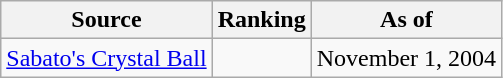<table class="wikitable" style="text-align:center">
<tr>
<th>Source</th>
<th>Ranking</th>
<th>As of</th>
</tr>
<tr>
<td align=left><a href='#'>Sabato's Crystal Ball</a></td>
<td></td>
<td>November 1, 2004</td>
</tr>
</table>
